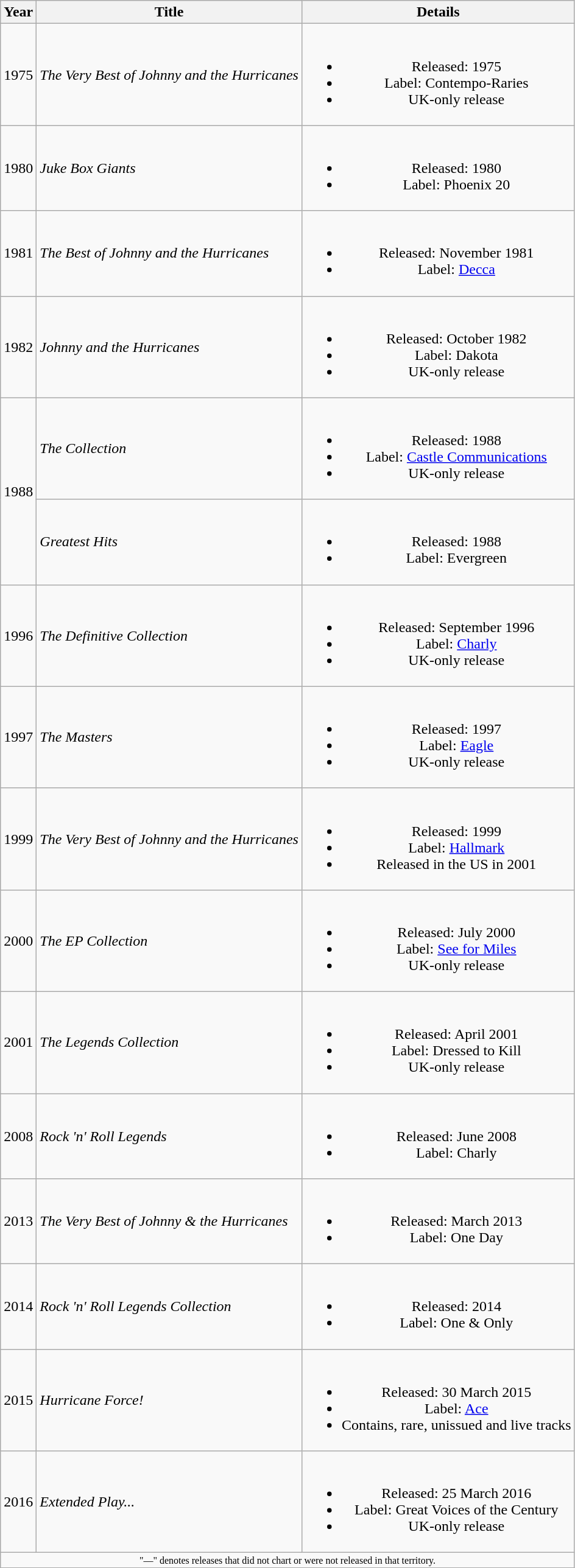<table class="wikitable" style="text-align:center">
<tr>
<th>Year</th>
<th>Title</th>
<th>Details</th>
</tr>
<tr>
<td>1975</td>
<td align="left"><em>The Very Best of Johnny and the Hurricanes</em></td>
<td><br><ul><li>Released: 1975</li><li>Label: Contempo-Raries</li><li>UK-only release</li></ul></td>
</tr>
<tr>
<td>1980</td>
<td align="left"><em>Juke Box Giants</em></td>
<td><br><ul><li>Released: 1980</li><li>Label: Phoenix 20</li></ul></td>
</tr>
<tr>
<td>1981</td>
<td align="left"><em>The Best of Johnny and the Hurricanes</em></td>
<td><br><ul><li>Released: November 1981</li><li>Label: <a href='#'>Decca</a></li></ul></td>
</tr>
<tr>
<td>1982</td>
<td align="left"><em>Johnny and the Hurricanes</em></td>
<td><br><ul><li>Released: October 1982</li><li>Label: Dakota</li><li>UK-only release</li></ul></td>
</tr>
<tr>
<td rowspan="2">1988</td>
<td align="left"><em>The Collection</em></td>
<td><br><ul><li>Released: 1988</li><li>Label: <a href='#'>Castle Communications</a></li><li>UK-only release</li></ul></td>
</tr>
<tr>
<td align="left"><em>Greatest Hits</em></td>
<td><br><ul><li>Released: 1988</li><li>Label: Evergreen</li></ul></td>
</tr>
<tr>
<td>1996</td>
<td align="left"><em>The Definitive Collection</em></td>
<td><br><ul><li>Released: September 1996</li><li>Label: <a href='#'>Charly</a></li><li>UK-only release</li></ul></td>
</tr>
<tr>
<td>1997</td>
<td align="left"><em>The Masters</em></td>
<td><br><ul><li>Released: 1997</li><li>Label: <a href='#'>Eagle</a></li><li>UK-only release</li></ul></td>
</tr>
<tr>
<td>1999</td>
<td align="left"><em>The Very Best of Johnny and the Hurricanes</em></td>
<td><br><ul><li>Released: 1999</li><li>Label: <a href='#'>Hallmark</a></li><li>Released in the US in 2001</li></ul></td>
</tr>
<tr>
<td>2000</td>
<td align="left"><em>The EP Collection</em></td>
<td><br><ul><li>Released: July 2000</li><li>Label: <a href='#'>See for Miles</a></li><li>UK-only release</li></ul></td>
</tr>
<tr>
<td>2001</td>
<td align="left"><em>The Legends Collection</em></td>
<td><br><ul><li>Released: April 2001</li><li>Label: Dressed to Kill</li><li>UK-only release</li></ul></td>
</tr>
<tr>
<td>2008</td>
<td align="left"><em>Rock 'n' Roll Legends</em></td>
<td><br><ul><li>Released: June 2008</li><li>Label: Charly</li></ul></td>
</tr>
<tr>
<td>2013</td>
<td align="left"><em>The Very Best of Johnny & the Hurricanes</em></td>
<td><br><ul><li>Released: March 2013</li><li>Label: One Day</li></ul></td>
</tr>
<tr>
<td>2014</td>
<td align="left"><em>Rock 'n' Roll Legends Collection</em></td>
<td><br><ul><li>Released: 2014</li><li>Label: One & Only</li></ul></td>
</tr>
<tr>
<td>2015</td>
<td align="left"><em>Hurricane Force!</em></td>
<td><br><ul><li>Released: 30 March 2015</li><li>Label: <a href='#'>Ace</a></li><li>Contains, rare, unissued and live tracks</li></ul></td>
</tr>
<tr>
<td>2016</td>
<td align="left"><em>Extended Play...</em></td>
<td><br><ul><li>Released: 25 March 2016</li><li>Label: Great Voices of the Century</li><li>UK-only release</li></ul></td>
</tr>
<tr>
<td colspan="3" style="font-size:8pt">"—" denotes releases that did not chart or were not released in that territory.</td>
</tr>
</table>
